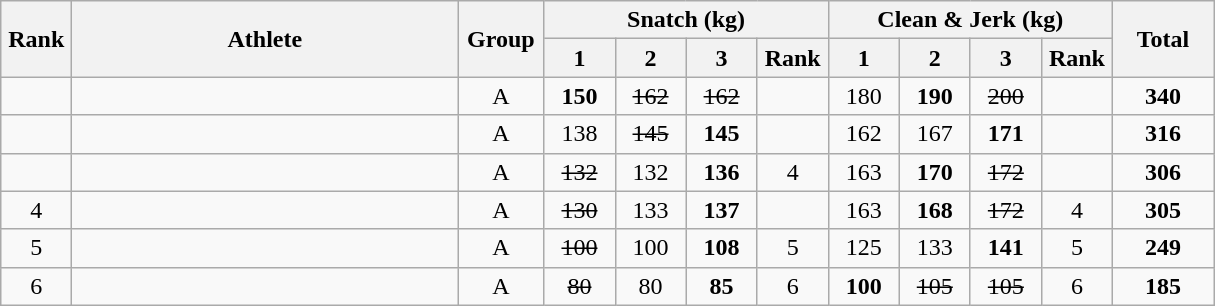<table class = "wikitable" style="text-align:center;">
<tr>
<th rowspan=2 width=40>Rank</th>
<th rowspan=2 width=250>Athlete</th>
<th rowspan=2 width=50>Group</th>
<th colspan=4>Snatch (kg)</th>
<th colspan=4>Clean & Jerk (kg)</th>
<th rowspan=2 width=60>Total</th>
</tr>
<tr>
<th width=40>1</th>
<th width=40>2</th>
<th width=40>3</th>
<th width=40>Rank</th>
<th width=40>1</th>
<th width=40>2</th>
<th width=40>3</th>
<th width=40>Rank</th>
</tr>
<tr>
<td></td>
<td align=left></td>
<td>A</td>
<td><strong>150</strong></td>
<td><s>162</s></td>
<td><s>162</s></td>
<td></td>
<td>180</td>
<td><strong>190</strong></td>
<td><s>200</s></td>
<td></td>
<td><strong>340</strong></td>
</tr>
<tr>
<td></td>
<td align=left></td>
<td>A</td>
<td>138</td>
<td><s>145</s></td>
<td><strong>145</strong></td>
<td></td>
<td>162</td>
<td>167</td>
<td><strong>171</strong></td>
<td></td>
<td><strong>316</strong></td>
</tr>
<tr>
<td></td>
<td align=left></td>
<td>A</td>
<td><s>132</s></td>
<td>132</td>
<td><strong>136</strong></td>
<td>4</td>
<td>163</td>
<td><strong>170</strong></td>
<td><s>172</s></td>
<td></td>
<td><strong>306</strong></td>
</tr>
<tr>
<td>4</td>
<td align=left></td>
<td>A</td>
<td><s>130</s></td>
<td>133</td>
<td><strong>137</strong></td>
<td></td>
<td>163</td>
<td><strong>168</strong></td>
<td><s>172</s></td>
<td>4</td>
<td><strong>305</strong></td>
</tr>
<tr>
<td>5</td>
<td align=left></td>
<td>A</td>
<td><s>100</s></td>
<td>100</td>
<td><strong>108</strong></td>
<td>5</td>
<td>125</td>
<td>133</td>
<td><strong>141</strong></td>
<td>5</td>
<td><strong>249</strong></td>
</tr>
<tr>
<td>6</td>
<td align=left></td>
<td>A</td>
<td><s>80</s></td>
<td>80</td>
<td><strong>85</strong></td>
<td>6</td>
<td><strong>100</strong></td>
<td><s>105</s></td>
<td><s>105</s></td>
<td>6</td>
<td><strong>185</strong></td>
</tr>
</table>
